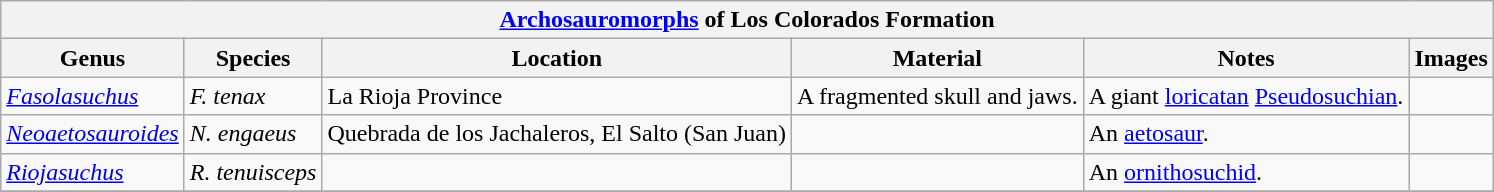<table class="wikitable" align="center">
<tr>
<th colspan="6" align="center"><strong><a href='#'>Archosauromorphs</a> of Los Colorados Formation</strong></th>
</tr>
<tr>
<th>Genus</th>
<th>Species</th>
<th>Location</th>
<th>Material</th>
<th>Notes</th>
<th>Images</th>
</tr>
<tr>
<td><em><a href='#'>Fasolasuchus</a></em></td>
<td><em>F. tenax</em></td>
<td>La Rioja Province</td>
<td>A fragmented skull and jaws.</td>
<td>A giant <a href='#'>loricatan</a> <a href='#'>Pseudosuchian</a>.</td>
<td></td>
</tr>
<tr>
<td><em><a href='#'>Neoaetosauroides</a></em></td>
<td><em>N. engaeus</em></td>
<td>Quebrada de los Jachaleros, El Salto (San Juan)</td>
<td></td>
<td>An <a href='#'>aetosaur</a>.</td>
<td></td>
</tr>
<tr>
<td><em><a href='#'>Riojasuchus</a></em></td>
<td><em>R. tenuisceps</em></td>
<td></td>
<td></td>
<td>An <a href='#'>ornithosuchid</a>.</td>
<td></td>
</tr>
<tr>
</tr>
</table>
